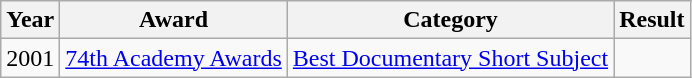<table class="wikitable plainrowheaders" style="text-align:center;">
<tr>
<th>Year</th>
<th>Award</th>
<th>Category</th>
<th>Result</th>
</tr>
<tr>
<td rowspan="1">2001</td>
<td rowspan="1"><a href='#'>74th Academy Awards</a></td>
<td><a href='#'>Best Documentary Short Subject</a></td>
<td></td>
</tr>
</table>
